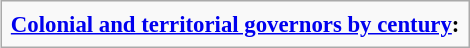<table class="infobox" style="font-size: 95%">
<tr>
<td><strong><a href='#'>Colonial and territorial governors by century</a>:</strong><br></td>
</tr>
</table>
